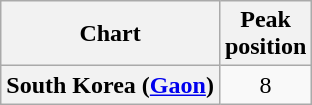<table class="wikitable plainrowheaders">
<tr>
<th>Chart</th>
<th>Peak<br>position</th>
</tr>
<tr>
<th scope="row">South Korea (<a href='#'>Gaon</a>)</th>
<td align="center">8</td>
</tr>
</table>
